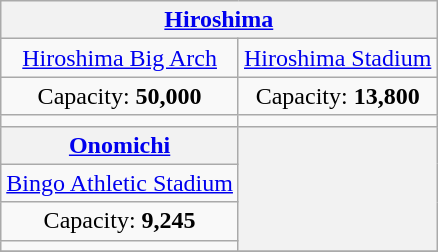<table class="wikitable" style="text-align:center">
<tr>
<th colspan="2"><a href='#'>Hiroshima</a></th>
</tr>
<tr>
<td><a href='#'>Hiroshima Big Arch</a></td>
<td><a href='#'>Hiroshima Stadium</a></td>
</tr>
<tr>
<td>Capacity: <strong>50,000</strong></td>
<td>Capacity: <strong>13,800</strong></td>
</tr>
<tr>
<td></td>
<td></td>
</tr>
<tr>
<th><a href='#'>Onomichi</a></th>
<th rowspan="4"></th>
</tr>
<tr>
<td><a href='#'>Bingo Athletic Stadium</a></td>
</tr>
<tr>
<td>Capacity: <strong>9,245</strong></td>
</tr>
<tr>
<td></td>
</tr>
<tr>
</tr>
</table>
